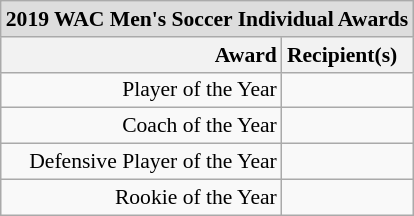<table class="wikitable" style="white-space:nowrap; font-size:90%;">
<tr>
<td colspan="7" style="text-align:center; background:#ddd;"><strong>2019 WAC Men's Soccer Individual Awards</strong></td>
</tr>
<tr>
<th style="text-align:right;">Award</th>
<th style="text-align:left;">Recipient(s)</th>
</tr>
<tr>
<td style="text-align:right;">Player of the Year</td>
<td style="text-align:left;"></td>
</tr>
<tr>
<td style="text-align:right;">Coach of the Year</td>
<td style="text-align:left;"></td>
</tr>
<tr>
<td style="text-align:right;">Defensive Player of the Year</td>
<td style="text-align:left;"></td>
</tr>
<tr>
<td style="text-align:right;">Rookie of the Year</td>
<td style="text-align:left;"></td>
</tr>
</table>
